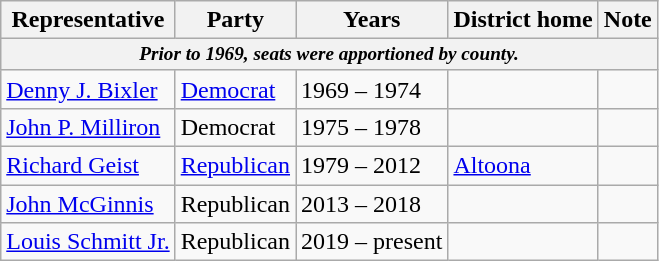<table class=wikitable>
<tr valign=bottom>
<th>Representative</th>
<th>Party</th>
<th>Years</th>
<th>District home</th>
<th>Note</th>
</tr>
<tr>
<th colspan=5 style="font-size: 80%;"><em>Prior to 1969, seats were apportioned by county.</em></th>
</tr>
<tr>
<td><a href='#'>Denny J. Bixler</a></td>
<td><a href='#'>Democrat</a></td>
<td>1969 – 1974</td>
<td></td>
<td></td>
</tr>
<tr>
<td><a href='#'>John P. Milliron</a></td>
<td>Democrat</td>
<td>1975 – 1978</td>
<td></td>
<td></td>
</tr>
<tr>
<td><a href='#'>Richard Geist</a></td>
<td><a href='#'>Republican</a></td>
<td>1979 – 2012</td>
<td><a href='#'>Altoona</a></td>
<td></td>
</tr>
<tr>
<td><a href='#'>John McGinnis</a></td>
<td>Republican</td>
<td>2013 – 2018</td>
<td></td>
<td></td>
</tr>
<tr>
<td><a href='#'>Louis Schmitt Jr.</a></td>
<td>Republican</td>
<td>2019 – present</td>
<td></td>
<td></td>
</tr>
</table>
